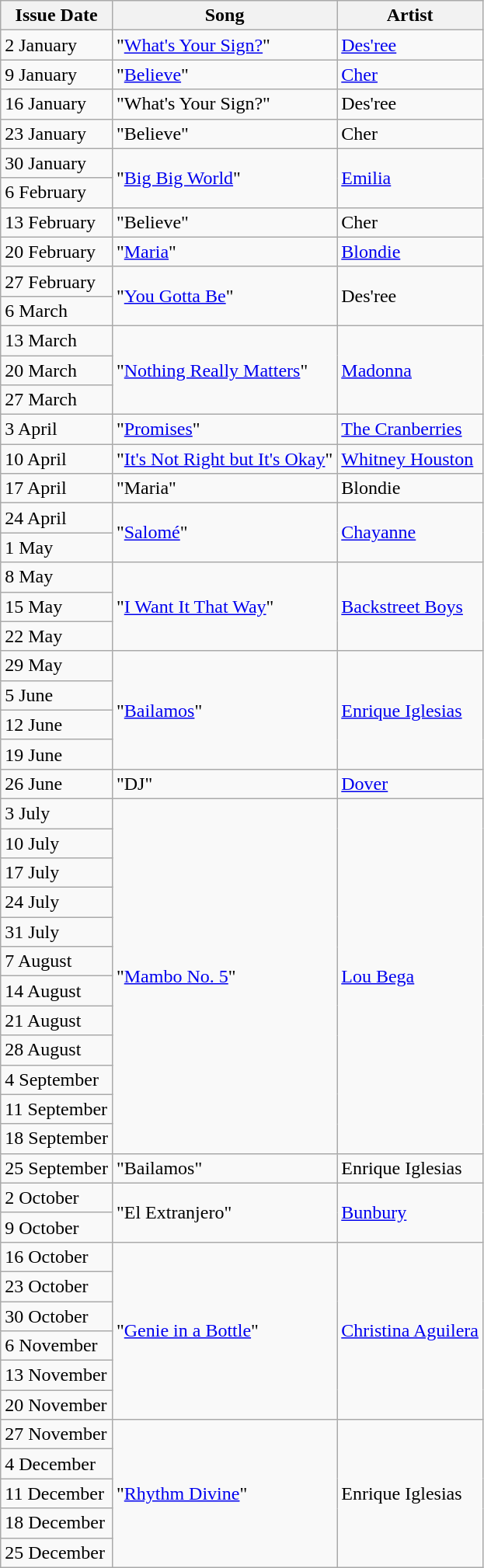<table class="wikitable">
<tr>
<th>Issue Date</th>
<th>Song</th>
<th>Artist</th>
</tr>
<tr>
<td>2 January</td>
<td>"<a href='#'>What's Your Sign?</a>"</td>
<td><a href='#'>Des'ree</a></td>
</tr>
<tr>
<td>9 January</td>
<td>"<a href='#'>Believe</a>"</td>
<td><a href='#'>Cher</a></td>
</tr>
<tr>
<td>16 January</td>
<td>"What's Your Sign?"</td>
<td>Des'ree</td>
</tr>
<tr>
<td>23 January</td>
<td>"Believe"</td>
<td>Cher</td>
</tr>
<tr>
<td>30 January</td>
<td rowspan=2>"<a href='#'>Big Big World</a>"</td>
<td rowspan=2><a href='#'>Emilia</a></td>
</tr>
<tr>
<td>6 February</td>
</tr>
<tr>
<td>13 February</td>
<td>"Believe"</td>
<td>Cher</td>
</tr>
<tr>
<td>20 February</td>
<td>"<a href='#'>Maria</a>"</td>
<td><a href='#'>Blondie</a></td>
</tr>
<tr>
<td>27 February</td>
<td rowspan=2>"<a href='#'>You Gotta Be</a>"</td>
<td rowspan=2>Des'ree</td>
</tr>
<tr>
<td>6 March</td>
</tr>
<tr>
<td>13 March</td>
<td rowspan=3>"<a href='#'>Nothing Really Matters</a>"</td>
<td rowspan=3><a href='#'>Madonna</a></td>
</tr>
<tr>
<td>20 March</td>
</tr>
<tr>
<td>27 March</td>
</tr>
<tr>
<td>3 April</td>
<td>"<a href='#'>Promises</a>"</td>
<td><a href='#'>The Cranberries</a></td>
</tr>
<tr>
<td>10 April</td>
<td>"<a href='#'>It's Not Right but It's Okay</a>"</td>
<td><a href='#'>Whitney Houston</a></td>
</tr>
<tr>
<td>17 April</td>
<td>"Maria"</td>
<td>Blondie</td>
</tr>
<tr>
<td>24 April</td>
<td rowspan=2>"<a href='#'>Salomé</a>"</td>
<td rowspan=2><a href='#'>Chayanne</a></td>
</tr>
<tr>
<td>1 May</td>
</tr>
<tr>
<td>8 May</td>
<td rowspan=3>"<a href='#'>I Want It That Way</a>"</td>
<td rowspan=3><a href='#'>Backstreet Boys</a></td>
</tr>
<tr>
<td>15 May</td>
</tr>
<tr>
<td>22 May</td>
</tr>
<tr>
<td>29 May</td>
<td rowspan=4>"<a href='#'>Bailamos</a>"</td>
<td rowspan=4><a href='#'>Enrique Iglesias</a></td>
</tr>
<tr>
<td>5 June</td>
</tr>
<tr>
<td>12 June</td>
</tr>
<tr>
<td>19 June</td>
</tr>
<tr>
<td>26 June</td>
<td>"DJ"</td>
<td><a href='#'>Dover</a></td>
</tr>
<tr>
<td>3 July</td>
<td rowspan=12>"<a href='#'>Mambo No. 5</a>"</td>
<td rowspan=12><a href='#'>Lou Bega</a></td>
</tr>
<tr>
<td>10 July</td>
</tr>
<tr>
<td>17 July</td>
</tr>
<tr>
<td>24 July</td>
</tr>
<tr>
<td>31 July</td>
</tr>
<tr>
<td>7 August</td>
</tr>
<tr>
<td>14 August</td>
</tr>
<tr>
<td>21 August</td>
</tr>
<tr>
<td>28 August</td>
</tr>
<tr>
<td>4 September</td>
</tr>
<tr>
<td>11 September</td>
</tr>
<tr>
<td>18 September</td>
</tr>
<tr>
<td>25 September</td>
<td>"Bailamos"</td>
<td>Enrique Iglesias</td>
</tr>
<tr>
<td>2 October</td>
<td rowspan=2>"El Extranjero"</td>
<td rowspan=2><a href='#'>Bunbury</a></td>
</tr>
<tr>
<td>9 October</td>
</tr>
<tr>
<td>16 October</td>
<td rowspan=6>"<a href='#'>Genie in a Bottle</a>"</td>
<td rowspan=6><a href='#'>Christina Aguilera</a></td>
</tr>
<tr>
<td>23 October</td>
</tr>
<tr>
<td>30 October</td>
</tr>
<tr>
<td>6 November</td>
</tr>
<tr>
<td>13 November</td>
</tr>
<tr>
<td>20 November</td>
</tr>
<tr>
<td>27 November</td>
<td rowspan=5>"<a href='#'>Rhythm Divine</a>"</td>
<td rowspan=5>Enrique Iglesias</td>
</tr>
<tr>
<td>4 December</td>
</tr>
<tr>
<td>11 December</td>
</tr>
<tr>
<td>18 December</td>
</tr>
<tr>
<td>25 December</td>
</tr>
</table>
